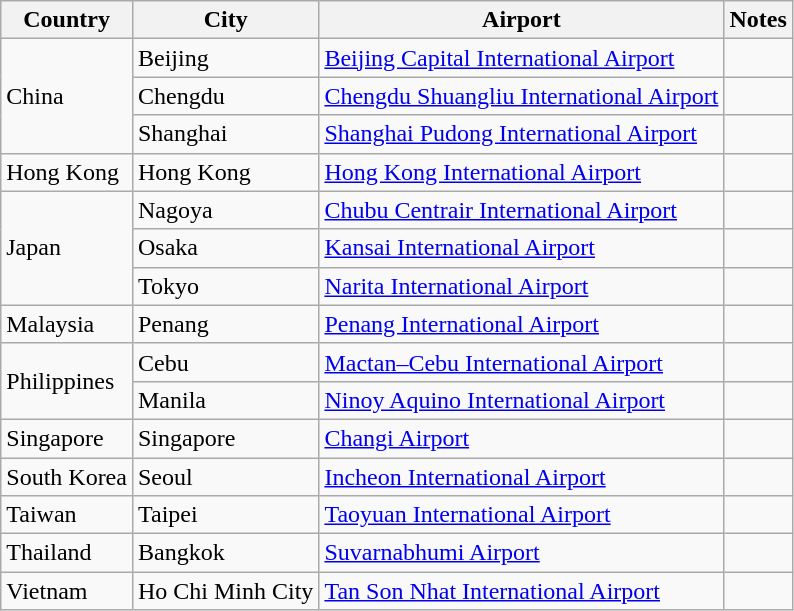<table class="sortable wikitable ">
<tr>
<th>Country</th>
<th>City</th>
<th>Airport</th>
<th>Notes</th>
</tr>
<tr>
<td rowspan="3">China</td>
<td>Beijing</td>
<td><a href='#'>Beijing Capital International Airport</a></td>
<td align=center></td>
</tr>
<tr>
<td>Chengdu</td>
<td><a href='#'>Chengdu Shuangliu International Airport</a></td>
<td align=center></td>
</tr>
<tr>
<td>Shanghai</td>
<td><a href='#'>Shanghai Pudong International Airport</a></td>
<td align=center></td>
</tr>
<tr>
<td>Hong Kong</td>
<td>Hong Kong</td>
<td><a href='#'>Hong Kong International Airport</a></td>
<td></td>
</tr>
<tr>
<td rowspan="3">Japan</td>
<td>Nagoya</td>
<td><a href='#'>Chubu Centrair International Airport</a></td>
<td align=center></td>
</tr>
<tr>
<td>Osaka</td>
<td><a href='#'>Kansai International Airport</a></td>
<td align=center></td>
</tr>
<tr>
<td>Tokyo</td>
<td><a href='#'>Narita International Airport</a></td>
<td align=center></td>
</tr>
<tr>
<td>Malaysia</td>
<td>Penang</td>
<td><a href='#'>Penang International Airport</a></td>
<td align=center></td>
</tr>
<tr>
<td rowspan="2">Philippines</td>
<td>Cebu</td>
<td><a href='#'>Mactan–Cebu International Airport</a></td>
<td align=center></td>
</tr>
<tr>
<td>Manila</td>
<td><a href='#'>Ninoy Aquino International Airport</a></td>
<td align=center></td>
</tr>
<tr>
<td>Singapore</td>
<td>Singapore</td>
<td><a href='#'>Changi Airport</a></td>
<td align=center></td>
</tr>
<tr>
<td>South Korea</td>
<td>Seoul</td>
<td><a href='#'>Incheon International Airport</a></td>
<td align=center></td>
</tr>
<tr>
<td>Taiwan</td>
<td>Taipei</td>
<td><a href='#'>Taoyuan International Airport</a></td>
<td align=center></td>
</tr>
<tr>
<td>Thailand</td>
<td>Bangkok</td>
<td><a href='#'>Suvarnabhumi Airport</a></td>
<td align=center></td>
</tr>
<tr>
<td>Vietnam</td>
<td>Ho Chi Minh City</td>
<td><a href='#'>Tan Son Nhat International Airport</a></td>
<td align=center></td>
</tr>
</table>
